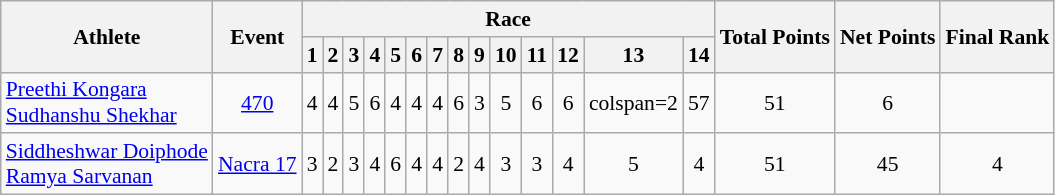<table class="wikitable" style="text-align:center; font-size:90%">
<tr>
<th rowspan="2">Athlete</th>
<th rowspan="2">Event</th>
<th colspan="14">Race</th>
<th rowspan="2">Total Points</th>
<th rowspan="2">Net Points</th>
<th rowspan="2">Final Rank</th>
</tr>
<tr>
<th>1</th>
<th>2</th>
<th>3</th>
<th>4</th>
<th>5</th>
<th>6</th>
<th>7</th>
<th>8</th>
<th>9</th>
<th>10</th>
<th>11</th>
<th>12</th>
<th>13</th>
<th>14</th>
</tr>
<tr>
<td style="text-align:left"><a href='#'>Preethi Kongara</a><br><a href='#'>Sudhanshu Shekhar</a></td>
<td><a href='#'>470</a></td>
<td>4</td>
<td>4</td>
<td>5</td>
<td>6</td>
<td>4</td>
<td>4</td>
<td>4</td>
<td>6</td>
<td>3</td>
<td>5</td>
<td>6</td>
<td>6</td>
<td>colspan=2 </td>
<td>57</td>
<td>51</td>
<td>6</td>
</tr>
<tr>
<td style="text-align:left"><a href='#'>Siddheshwar Doiphode</a><br><a href='#'>Ramya Sarvanan</a></td>
<td><a href='#'>Nacra 17</a></td>
<td>3</td>
<td>2</td>
<td>3</td>
<td>4</td>
<td>6<br></td>
<td>4</td>
<td>4</td>
<td>2</td>
<td>4</td>
<td>3</td>
<td>3</td>
<td>4</td>
<td>5</td>
<td>4</td>
<td>51</td>
<td>45</td>
<td>4</td>
</tr>
</table>
